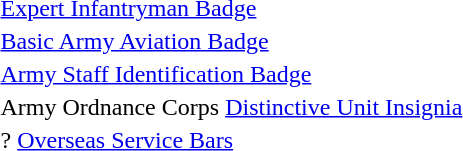<table>
<tr>
<td></td>
<td><a href='#'>Expert Infantryman Badge</a></td>
</tr>
<tr>
<td></td>
<td><a href='#'>Basic Army Aviation Badge</a></td>
</tr>
<tr>
<td></td>
<td><a href='#'>Army Staff Identification Badge</a></td>
</tr>
<tr>
<td></td>
<td>Army Ordnance Corps <a href='#'>Distinctive Unit Insignia</a></td>
</tr>
<tr>
<td></td>
<td>? <a href='#'>Overseas Service Bars</a></td>
</tr>
</table>
